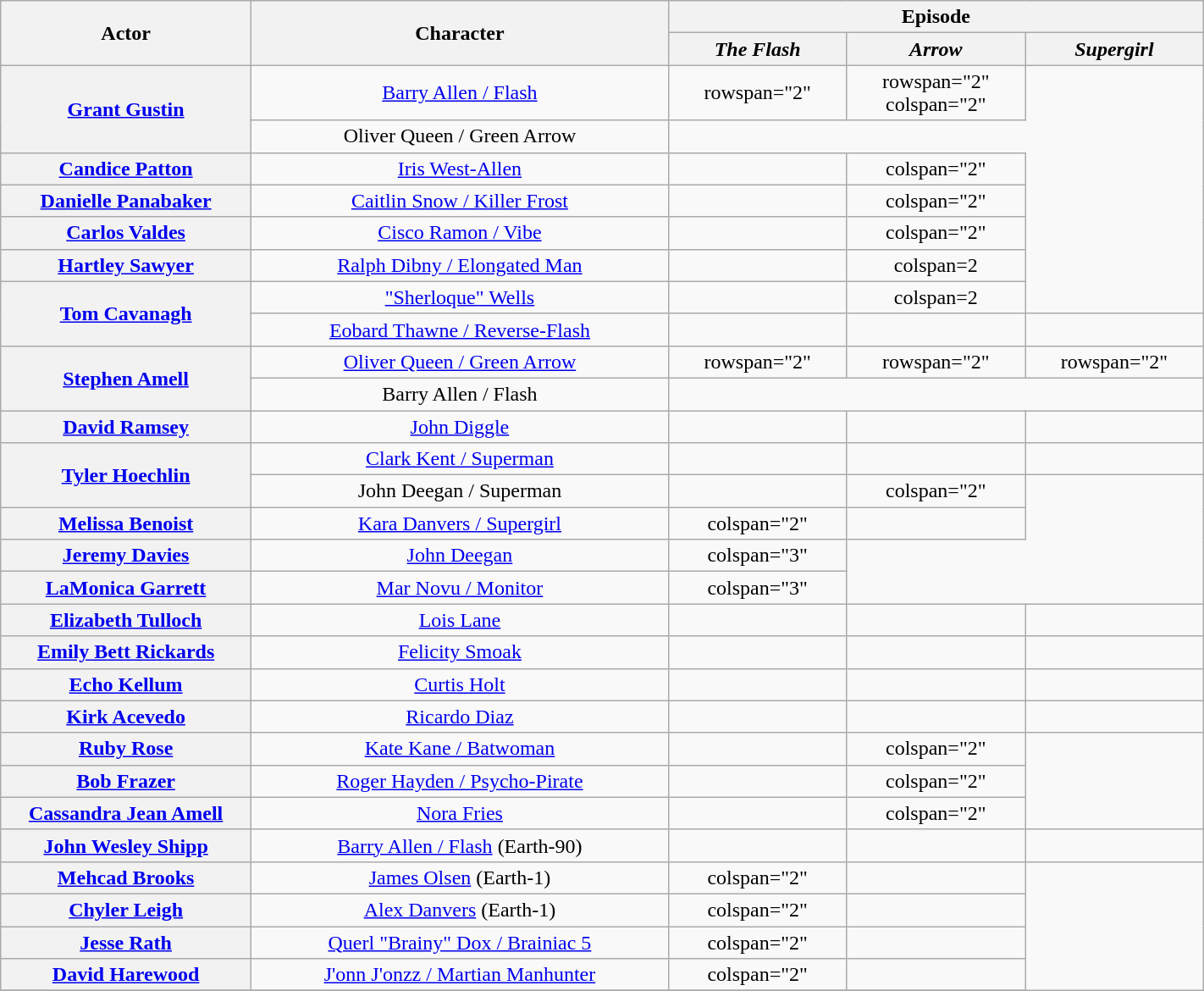<table class="wikitable plainrowheaders" style="width:75%; text-align: center;">
<tr>
<th scope="col" rowspan="2" style="width: 12%;">Actor</th>
<th scope="col" rowspan="2" style="width: 20%;">Character</th>
<th scope="col" colspan="4">Episode</th>
</tr>
<tr>
<th scope="col" style="width: 7%;"><em>The Flash</em></th>
<th scope="col" style="width: 7%;"><em>Arrow</em></th>
<th scope="col" style="width: 7%;"><em>Supergirl</em></th>
</tr>
<tr>
<th scope="row" rowspan="2" style="text-align: center;"><a href='#'>Grant Gustin</a></th>
<td><a href='#'>Barry Allen / Flash</a></td>
<td>rowspan="2" </td>
<td>rowspan="2" colspan="2" </td>
</tr>
<tr>
<td>Oliver Queen / Green Arrow</td>
</tr>
<tr>
<th scope="row" style="text-align: center;"><a href='#'>Candice Patton</a></th>
<td><a href='#'>Iris West-Allen</a></td>
<td></td>
<td>colspan="2" </td>
</tr>
<tr>
<th scope="row" style="text-align: center;"><a href='#'>Danielle Panabaker</a></th>
<td><a href='#'>Caitlin Snow / Killer Frost</a></td>
<td></td>
<td>colspan="2" </td>
</tr>
<tr>
<th scope="row" style="text-align: center;"><a href='#'>Carlos Valdes</a></th>
<td><a href='#'>Cisco Ramon / Vibe</a></td>
<td></td>
<td>colspan="2" </td>
</tr>
<tr>
<th scope="row" style="text-align: center;"><a href='#'>Hartley Sawyer</a></th>
<td><a href='#'>Ralph Dibny / Elongated Man</a></td>
<td></td>
<td>colspan=2 </td>
</tr>
<tr>
<th scope="row" rowspan="2" style="text-align: center;"><a href='#'>Tom Cavanagh</a></th>
<td><a href='#'>"Sherloque" Wells</a></td>
<td></td>
<td>colspan=2  </td>
</tr>
<tr>
<td><a href='#'>Eobard Thawne / Reverse-Flash</a></td>
<td></td>
<td></td>
<td></td>
</tr>
<tr>
<th scope="row" rowspan="2" style="text-align: center;"><a href='#'>Stephen Amell</a></th>
<td><a href='#'>Oliver Queen / Green Arrow</a></td>
<td>rowspan="2" </td>
<td>rowspan="2" </td>
<td>rowspan="2" </td>
</tr>
<tr>
<td>Barry Allen / Flash</td>
</tr>
<tr>
<th scope="row" style="text-align: center;"><a href='#'>David Ramsey</a></th>
<td><a href='#'>John Diggle</a></td>
<td></td>
<td></td>
<td></td>
</tr>
<tr>
<th scope="row" rowspan="2" style="text-align: center;"><a href='#'>Tyler Hoechlin</a></th>
<td><a href='#'>Clark Kent / Superman</a></td>
<td></td>
<td></td>
<td></td>
</tr>
<tr>
<td>John Deegan / Superman</td>
<td></td>
<td>colspan="2" </td>
</tr>
<tr>
<th scope="row" style="text-align: center;"><a href='#'>Melissa Benoist</a></th>
<td><a href='#'>Kara Danvers / Supergirl</a></td>
<td>colspan="2" </td>
<td></td>
</tr>
<tr>
<th scope="row" style="text-align: center;"><a href='#'>Jeremy Davies</a></th>
<td><a href='#'>John Deegan</a></td>
<td>colspan="3" </td>
</tr>
<tr>
<th scope="row" style="text-align: center;"><a href='#'>LaMonica Garrett</a></th>
<td><a href='#'>Mar Novu / Monitor</a></td>
<td>colspan="3" </td>
</tr>
<tr>
<th scope="row" style="text-align: center;"><a href='#'>Elizabeth Tulloch</a></th>
<td><a href='#'>Lois Lane</a></td>
<td></td>
<td></td>
<td><br></td>
</tr>
<tr>
<th scope="row" style="text-align: center;"><a href='#'>Emily Bett Rickards</a></th>
<td><a href='#'>Felicity Smoak</a></td>
<td></td>
<td></td>
<td></td>
</tr>
<tr>
<th scope="row" style="text-align: center;"><a href='#'>Echo Kellum</a></th>
<td><a href='#'>Curtis Holt</a></td>
<td></td>
<td></td>
<td></td>
</tr>
<tr>
<th scope="row" style="text-align: center;"><a href='#'>Kirk Acevedo</a></th>
<td><a href='#'>Ricardo Diaz</a></td>
<td></td>
<td></td>
<td></td>
</tr>
<tr>
<th scope="row" style="text-align: center;"><a href='#'>Ruby Rose</a></th>
<td><a href='#'>Kate Kane / Batwoman</a></td>
<td></td>
<td>colspan="2" </td>
</tr>
<tr>
<th scope="row" style="text-align: center;"><a href='#'>Bob Frazer</a></th>
<td><a href='#'>Roger Hayden / Psycho-Pirate</a></td>
<td></td>
<td>colspan="2" </td>
</tr>
<tr>
<th scope="row" style="text-align: center;"><a href='#'>Cassandra Jean Amell</a></th>
<td><a href='#'>Nora Fries</a></td>
<td></td>
<td>colspan="2" <br></td>
</tr>
<tr>
<th scope="row" style="text-align: center;"><a href='#'>John Wesley Shipp</a></th>
<td><a href='#'>Barry Allen / Flash</a> (Earth-90)</td>
<td></td>
<td></td>
<td><br></td>
</tr>
<tr>
<th scope="row" style="text-align: center;"><a href='#'>Mehcad Brooks</a></th>
<td><a href='#'>James Olsen</a> (Earth-1)</td>
<td>colspan="2" </td>
<td></td>
</tr>
<tr>
<th scope="row" style="text-align: center;"><a href='#'>Chyler Leigh</a></th>
<td><a href='#'>Alex Danvers</a> (Earth-1)</td>
<td>colspan="2" </td>
<td></td>
</tr>
<tr>
<th scope="row" style="text-align: center;"><a href='#'>Jesse Rath</a></th>
<td><a href='#'>Querl "Brainy" Dox / Brainiac 5</a></td>
<td>colspan="2" </td>
<td></td>
</tr>
<tr>
<th scope="row" style="text-align: center;"><a href='#'>David Harewood</a></th>
<td><a href='#'>J'onn J'onzz / Martian Manhunter</a></td>
<td>colspan="2" </td>
<td></td>
</tr>
<tr>
</tr>
</table>
